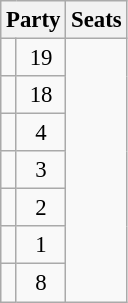<table class="wikitable" style="font-size: 95%;">
<tr>
<th colspan=2>Party</th>
<th>Seats</th>
</tr>
<tr>
<td></td>
<td align="center">19</td>
</tr>
<tr>
<td></td>
<td align="center">18</td>
</tr>
<tr>
<td></td>
<td align="center">4</td>
</tr>
<tr>
<td></td>
<td align="center">3</td>
</tr>
<tr>
<td></td>
<td align="center">2</td>
</tr>
<tr>
<td></td>
<td align="center">1</td>
</tr>
<tr>
<td></td>
<td align="center">8</td>
</tr>
</table>
